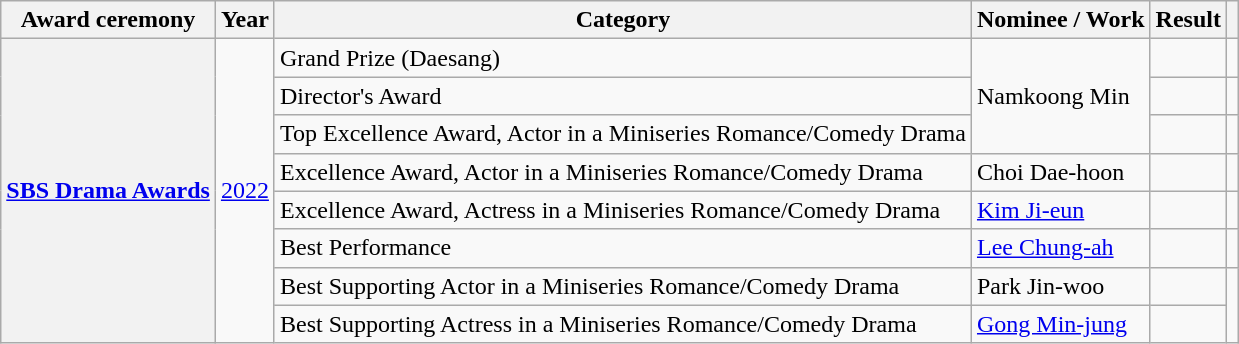<table class="wikitable plainrowheaders sortable">
<tr>
<th scope="col">Award ceremony</th>
<th scope="col">Year</th>
<th scope="col">Category </th>
<th scope="col">Nominee / Work</th>
<th scope="col">Result</th>
<th scope="col" class="unsortable"></th>
</tr>
<tr>
<th scope="row" rowspan="8"><a href='#'>SBS Drama Awards</a></th>
<td rowspan="8" style="text-align:center"><a href='#'>2022</a></td>
<td>Grand Prize (Daesang)</td>
<td rowspan="3">Namkoong Min</td>
<td></td>
<td style="text-align:center"></td>
</tr>
<tr>
<td>Director's Award</td>
<td></td>
<td style="text-align:center"></td>
</tr>
<tr>
<td>Top Excellence Award, Actor in a Miniseries Romance/Comedy Drama</td>
<td></td>
<td style="text-align:center"></td>
</tr>
<tr>
<td>Excellence Award, Actor in a Miniseries Romance/Comedy Drama</td>
<td>Choi Dae-hoon</td>
<td></td>
<td style="text-align:center"></td>
</tr>
<tr>
<td>Excellence Award, Actress in a Miniseries Romance/Comedy Drama</td>
<td><a href='#'>Kim Ji-eun</a></td>
<td></td>
<td style="text-align:center"></td>
</tr>
<tr>
<td>Best Performance</td>
<td><a href='#'>Lee Chung-ah</a></td>
<td></td>
<td style="text-align:center"></td>
</tr>
<tr>
<td>Best Supporting Actor in a Miniseries Romance/Comedy Drama</td>
<td>Park Jin-woo</td>
<td></td>
<td rowspan="2" style="text-align:center"></td>
</tr>
<tr>
<td>Best Supporting Actress in a Miniseries Romance/Comedy Drama</td>
<td><a href='#'>Gong Min-jung</a></td>
<td></td>
</tr>
</table>
